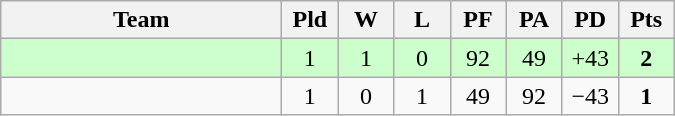<table class=wikitable style="text-align:center">
<tr>
<th width=180>Team</th>
<th width=30>Pld</th>
<th width=30>W</th>
<th width=30>L</th>
<th width=30>PF</th>
<th width=30>PA</th>
<th width=30>PD</th>
<th width=30>Pts</th>
</tr>
<tr bgcolor="#ccffcc">
<td align="left"></td>
<td>1</td>
<td>1</td>
<td>0</td>
<td>92</td>
<td>49</td>
<td>+43</td>
<td><strong>2</strong></td>
</tr>
<tr>
<td align="left"></td>
<td>1</td>
<td>0</td>
<td>1</td>
<td>49</td>
<td>92</td>
<td>−43</td>
<td><strong>1</strong></td>
</tr>
</table>
